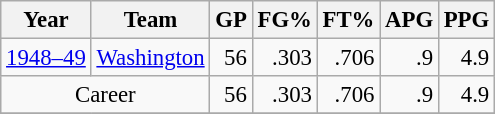<table class="wikitable sortable" style="font-size:95%; text-align:right;">
<tr>
<th>Year</th>
<th>Team</th>
<th>GP</th>
<th>FG%</th>
<th>FT%</th>
<th>APG</th>
<th>PPG</th>
</tr>
<tr>
<td style="text-align:left;"><a href='#'>1948–49</a></td>
<td style="text-align:left;"><a href='#'>Washington</a></td>
<td>56</td>
<td>.303</td>
<td>.706</td>
<td>.9</td>
<td>4.9</td>
</tr>
<tr>
<td style="text-align:center;" colspan="2">Career</td>
<td>56</td>
<td>.303</td>
<td>.706</td>
<td>.9</td>
<td>4.9</td>
</tr>
<tr>
</tr>
</table>
